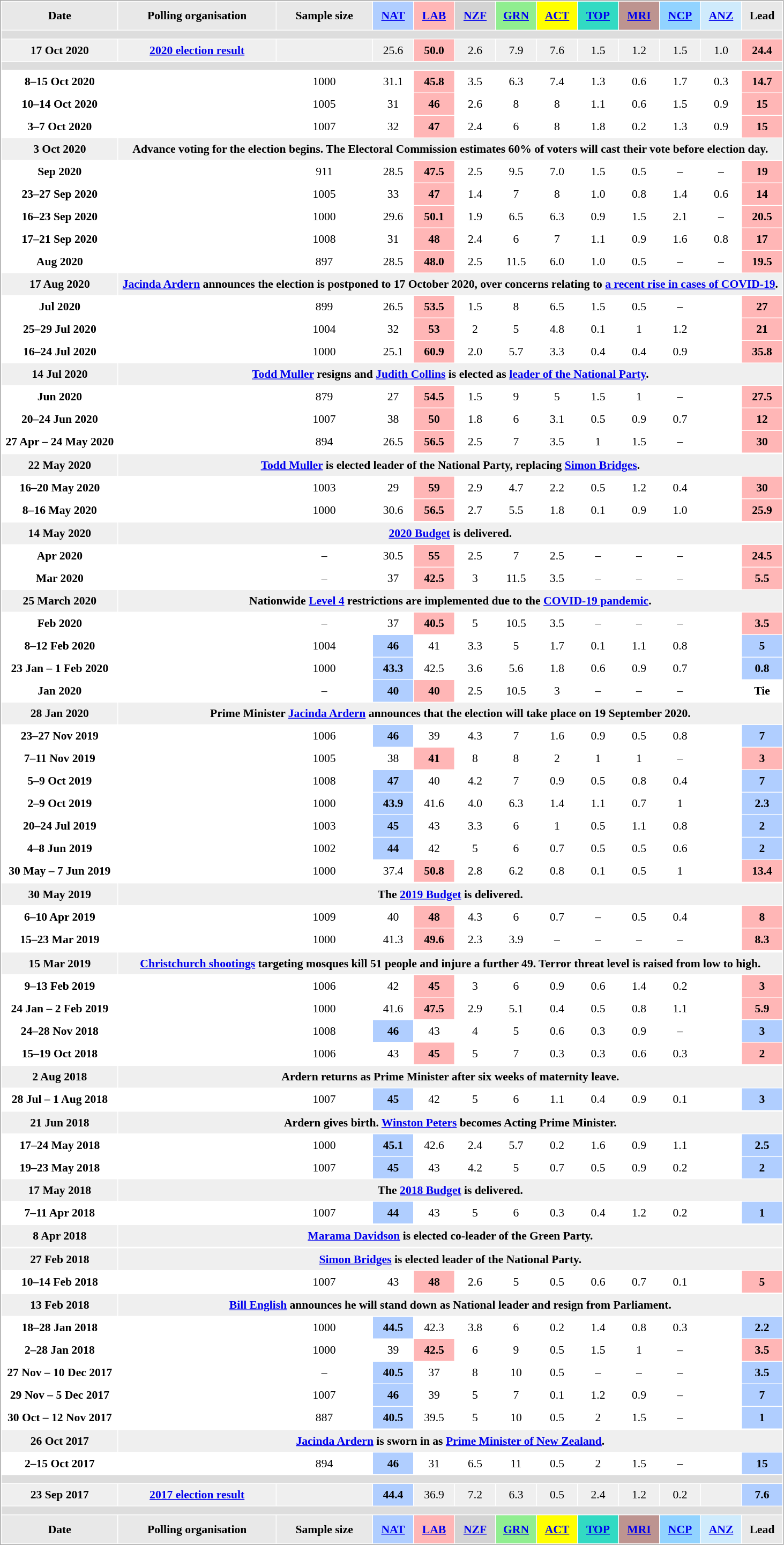<table class="sortable" "toccolours" cellpadding="5" cellspacing="1" style="text-align:center; margin-right:0.5em; margin-top:0.4em; font-size:90%; border:1px solid darkgray">
<tr style="background:#e8e8e8;height:35px;">
<th>Date</th>
<th>Polling organisation</th>
<th>Sample size</th>
<th style="background-color:#B0CEFF;width:40px"><a href='#'>NAT</a></th>
<th style="background-color:#FFB6B6;width:40px"><a href='#'>LAB</a></th>
<th style="background-color:#D3D3D3;width:40px"><a href='#'>NZF</a></th>
<th style="background-color:#90EE90;width:40px"><a href='#'>GRN</a></th>
<th style="background-color:#FFFF00;width:40px"><a href='#'>ACT</a></th>
<th style="background-color:#32DAC3;width:40px"><a href='#'>TOP</a></th>
<th style="background-color:#BD9490;width:40px"><a href='#'>MRI</a></th>
<th style="background-color:#91D3FF;width:40px"><a href='#'>NCP</a></th>
<th style="background-color:#CFEBFC;width:40px"><a href='#'>ANZ</a></th>
<th data-sort-type="number" style="width:40px;">Lead</th>
</tr>
<tr style="background:#ddd;">
<th colspan=13></th>
</tr>
<tr style="background:#EFEFEF; font-weight:italic;">
<td data-sort-value="2020-10-20"><strong>17 Oct 2020</strong></td>
<td data-sort-value="z"><strong><a href='#'>2020 election result</a></strong></td>
<td></td>
<td>25.6</td>
<td style="background:#FFB6B6;"><strong>50.0</strong></td>
<td>2.6</td>
<td>7.9</td>
<td>7.6</td>
<td>1.5</td>
<td>1.2</td>
<td>1.5</td>
<td>1.0</td>
<td style="background:#FFB6B6;"><strong>24.4</strong></td>
</tr>
<tr style="background:#ddd;">
<th colspan=13></th>
</tr>
<tr>
<td data-sort-value="2020-10-15"><strong>8–15 Oct 2020</strong></td>
<td></td>
<td>1000</td>
<td>31.1</td>
<td style="background:#FFB6B6;"><strong>45.8</strong></td>
<td>3.5</td>
<td>6.3</td>
<td>7.4</td>
<td>1.3</td>
<td>0.6</td>
<td>1.7</td>
<td>0.3</td>
<td style="background:#FFB6B6;"><strong>14.7</strong></td>
</tr>
<tr>
<td data-sort-value="2020-10-14"><strong>10–14 Oct 2020</strong></td>
<td></td>
<td>1005</td>
<td>31</td>
<td style="background:#FFB6B6;"><strong>46</strong></td>
<td>2.6</td>
<td>8</td>
<td>8</td>
<td>1.1</td>
<td>0.6</td>
<td>1.5</td>
<td>0.9</td>
<td style="background:#FFB6B6;"><strong>15</strong></td>
</tr>
<tr>
<td data-sort-value="2020-10-07"><strong>3–7 Oct 2020</strong></td>
<td></td>
<td>1007</td>
<td>32</td>
<td style="background:#FFB6B6;"><strong>47</strong></td>
<td>2.4</td>
<td>6</td>
<td>8</td>
<td>1.8</td>
<td>0.2</td>
<td>1.3</td>
<td>0.9</td>
<td style="background:#FFB6B6;"><strong>15</strong></td>
</tr>
<tr style="background:#EFEFEF;">
<td data-sort-value="2020-10-03"><strong>3 Oct 2020</strong></td>
<td data-sort-value="Z" colspan="12" style="text-align:center;"><strong>Advance voting for the election begins. The Electoral Commission estimates 60% of voters will cast their vote before election day.</strong></td>
</tr>
<tr>
<td data-sort-value="2020-09-30"><strong>Sep 2020</strong></td>
<td></td>
<td>911</td>
<td>28.5</td>
<td style="background:#FFB6B6;"><strong>47.5</strong></td>
<td>2.5</td>
<td>9.5</td>
<td>7.0</td>
<td>1.5</td>
<td>0.5</td>
<td>–</td>
<td>–</td>
<td style="background:#FFB6B6;"><strong>19</strong></td>
</tr>
<tr>
<td data-sort-value="2020-09-27"><strong>23–27 Sep 2020</strong></td>
<td></td>
<td>1005</td>
<td>33</td>
<td style="background:#FFB6B6;"><strong>47</strong></td>
<td>1.4</td>
<td>7</td>
<td>8</td>
<td>1.0</td>
<td>0.8</td>
<td>1.4</td>
<td>0.6</td>
<td style="background:#FFB6B6;"><strong>14</strong></td>
</tr>
<tr>
<td data-sort-value="2020-09-23"><strong>16–23 Sep 2020</strong></td>
<td></td>
<td>1000</td>
<td>29.6</td>
<td style="background:#FFB6B6;"><strong>50.1</strong></td>
<td>1.9</td>
<td>6.5</td>
<td>6.3</td>
<td>0.9</td>
<td>1.5</td>
<td>2.1</td>
<td>–</td>
<td style="background:#FFB6B6;"><strong>20.5</strong></td>
</tr>
<tr>
<td data-sort-value="2020-09-21"><strong>17–21 Sep 2020</strong></td>
<td></td>
<td>1008</td>
<td>31</td>
<td style="background:#FFB6B6;"><strong>48</strong></td>
<td>2.4</td>
<td>6</td>
<td>7</td>
<td>1.1</td>
<td>0.9</td>
<td>1.6</td>
<td>0.8</td>
<td style="background:#FFB6B6;"><strong>17</strong></td>
</tr>
<tr>
<td data-sort-value="2020-08-31"><strong>Aug 2020</strong></td>
<td></td>
<td>897</td>
<td>28.5</td>
<td style="background:#FFB6B6;"><strong>48.0</strong></td>
<td>2.5</td>
<td>11.5</td>
<td>6.0</td>
<td>1.0</td>
<td>0.5</td>
<td>–</td>
<td>–</td>
<td style="background:#FFB6B6;"><strong>19.5</strong></td>
</tr>
<tr style="background:#EFEFEF;">
<td data-sort-value="2020-08-17"><strong>17 Aug 2020</strong></td>
<td data-sort-value="Z" colspan="12" style="text-align:center;"><strong><a href='#'>Jacinda Ardern</a> announces the election is postponed to 17 October 2020, over concerns relating to <a href='#'>a recent rise in cases of COVID-19</a>.</strong></td>
</tr>
<tr>
<td data-sort-value="2020-07-31"><strong>Jul 2020</strong></td>
<td></td>
<td>899</td>
<td>26.5</td>
<td style="background:#FFB6B6;"><strong>53.5</strong></td>
<td>1.5</td>
<td>8</td>
<td>6.5</td>
<td>1.5</td>
<td>0.5</td>
<td>–</td>
<td></td>
<td style="background:#FFB6B6;"><strong>27</strong></td>
</tr>
<tr>
<td data-sort-value="2020-07-29"><strong>25–29 Jul 2020</strong></td>
<td></td>
<td>1004</td>
<td>32</td>
<td style="background:#FFB6B6;"><strong>53</strong></td>
<td>2</td>
<td>5</td>
<td>4.8</td>
<td>0.1</td>
<td>1</td>
<td>1.2</td>
<td></td>
<td style="background:#FFB6B6;"><strong>21</strong></td>
</tr>
<tr>
<td data-sort-value="2020-07-24"><strong>16–24 Jul 2020</strong></td>
<td></td>
<td>1000</td>
<td>25.1</td>
<td style="background:#FFB6B6;"><strong>60.9</strong></td>
<td>2.0</td>
<td>5.7</td>
<td>3.3</td>
<td>0.4</td>
<td>0.4</td>
<td>0.9</td>
<td></td>
<td style="background:#FFB6B6;"><strong>35.8</strong></td>
</tr>
<tr style="background:#EFEFEF;">
<td data-sort-value="2020-07-14"><strong>14 Jul 2020</strong></td>
<td data-sort-value="Z" colspan="12" style="text-align:center;"><strong><a href='#'>Todd Muller</a> resigns and <a href='#'>Judith Collins</a> is elected as <a href='#'>leader of the National Party</a>.</strong></td>
</tr>
<tr>
<td data-sort-value="2020-06-30"><strong>Jun 2020</strong></td>
<td></td>
<td>879</td>
<td>27</td>
<td style="background:#FFB6B6;"><strong>54.5</strong></td>
<td>1.5</td>
<td>9</td>
<td>5</td>
<td>1.5</td>
<td>1</td>
<td>–</td>
<td></td>
<td style="background:#FFB6B6;"><strong>27.5</strong></td>
</tr>
<tr>
<td data-sort-value="2020-06-24"><strong>20–24 Jun 2020</strong></td>
<td></td>
<td>1007</td>
<td>38</td>
<td style="background:#FFB6B6;"><strong>50</strong></td>
<td>1.8</td>
<td>6</td>
<td>3.1</td>
<td>0.5</td>
<td>0.9</td>
<td>0.7</td>
<td></td>
<td style="background:#FFB6B6;"><strong>12</strong></td>
</tr>
<tr>
<td data-sort-value="2020-05-24"><strong>27 Apr – 24 May 2020</strong></td>
<td></td>
<td>894</td>
<td>26.5</td>
<td style="background:#FFB6B6;"><strong>56.5</strong></td>
<td>2.5</td>
<td>7</td>
<td>3.5</td>
<td>1</td>
<td>1.5</td>
<td>–</td>
<td></td>
<td style="background:#FFB6B6;"><strong>30</strong></td>
</tr>
<tr>
</tr>
<tr style="background:#EFEFEF;">
<td data-sort-value="2020-05-22"><strong>22 May 2020</strong></td>
<td data-sort-value="Z" colspan="12" style="text-align:center;"><strong><a href='#'>Todd Muller</a> is elected leader of the National Party, replacing <a href='#'>Simon Bridges</a>.</strong></td>
</tr>
<tr>
<td data-sort-value="2020-05-20"><strong>16–20 May 2020</strong></td>
<td></td>
<td>1003</td>
<td>29</td>
<td style="background:#FFB6B6;"><strong>59</strong></td>
<td>2.9</td>
<td>4.7</td>
<td>2.2</td>
<td>0.5</td>
<td>1.2</td>
<td>0.4</td>
<td></td>
<td style="background:#FFB6B6;"><strong>30</strong></td>
</tr>
<tr>
<td data-sort-value="2020-05-16"><strong>8–16 May 2020</strong></td>
<td></td>
<td>1000</td>
<td>30.6</td>
<td style="background:#FFB6B6;"><strong>56.5</strong></td>
<td>2.7</td>
<td>5.5</td>
<td>1.8</td>
<td>0.1</td>
<td>0.9</td>
<td>1.0</td>
<td></td>
<td style="background:#FFB6B6;"><strong>25.9</strong></td>
</tr>
<tr>
</tr>
<tr style="background:#EFEFEF;">
<td data-sort-value="2020-05-14"><strong>14 May 2020</strong></td>
<td data-sort-value="Z" colspan="12" style="text-align:center;"><strong><a href='#'>2020 Budget</a> is delivered.</strong></td>
</tr>
<tr>
<td data-sort-value="2020-04-30"><strong>Apr 2020</strong></td>
<td></td>
<td>–</td>
<td>30.5</td>
<td style="background:#FFB6B6;"><strong>55</strong></td>
<td>2.5</td>
<td>7</td>
<td>2.5</td>
<td>–</td>
<td>–</td>
<td>–</td>
<td></td>
<td style="background:#FFB6B6;"><strong>24.5</strong></td>
</tr>
<tr>
<td data-sort-value="2020-03-31"><strong>Mar 2020</strong></td>
<td></td>
<td>–</td>
<td>37</td>
<td style="background:#FFB6B6;"><strong>42.5</strong></td>
<td>3</td>
<td>11.5</td>
<td>3.5</td>
<td>–</td>
<td>–</td>
<td>–</td>
<td></td>
<td style="background:#FFB6B6;"><strong>5.5</strong></td>
</tr>
<tr style="background:#EFEFEF;">
<td data-sort-value="2020-03-25"><strong>25 March 2020</strong></td>
<td data-sort-value="Z" colspan="12" style="text-align:center;"><strong>Nationwide <a href='#'>Level 4</a> restrictions are implemented due to the <a href='#'>COVID-19 pandemic</a>.</strong></td>
</tr>
<tr>
<td data-sort-value="2020-02-29"><strong>Feb 2020</strong></td>
<td></td>
<td>–</td>
<td>37</td>
<td style="background:#FFB6B6;"><strong>40.5</strong></td>
<td>5</td>
<td>10.5</td>
<td>3.5</td>
<td>–</td>
<td>–</td>
<td>–</td>
<td></td>
<td style="background:#FFB6B6;"><strong>3.5</strong></td>
</tr>
<tr>
<td data-sort-value="2020-02-12"><strong>8–12 Feb 2020</strong></td>
<td></td>
<td>1004</td>
<td style="background-color:#B0CEFF;"><strong>46</strong></td>
<td>41</td>
<td>3.3</td>
<td>5</td>
<td>1.7</td>
<td>0.1</td>
<td>1.1</td>
<td>0.8</td>
<td></td>
<td style="background:#B0CEFF;" data-sort-value="-5"><strong>5</strong></td>
</tr>
<tr>
<td data-sort-value="2020-02-01"><strong>23 Jan – 1 Feb 2020</strong></td>
<td></td>
<td>1000</td>
<td style="background-color:#B0CEFF;"><strong>43.3</strong></td>
<td>42.5</td>
<td>3.6</td>
<td>5.6</td>
<td>1.8</td>
<td>0.6</td>
<td>0.9</td>
<td>0.7</td>
<td></td>
<td style="background:#B0CEFF;" data-sort-value="-0.8"><strong>0.8</strong></td>
</tr>
<tr>
<td data-sort-value="2020-01-31"><strong>Jan 2020</strong></td>
<td></td>
<td>–</td>
<td style="background-color:#B0CEFF;"><strong>40</strong></td>
<td style="background:#FFB6B6;"><strong>40</strong></td>
<td>2.5</td>
<td>10.5</td>
<td>3</td>
<td>–</td>
<td>–</td>
<td>–</td>
<td></td>
<td data-sort-value="0"><strong>Tie</strong></td>
</tr>
<tr style="background:#EFEFEF;">
<td data-sort-value="2020-01-28"><strong>28 Jan 2020</strong></td>
<td data-sort-value="Z" colspan="12" style="text-align:center;"><strong>Prime Minister <a href='#'>Jacinda Ardern</a> announces that the election will take place on 19 September 2020.</strong></td>
</tr>
<tr>
<td data-sort-value="2019-11-27"><strong>23–27 Nov 2019</strong></td>
<td></td>
<td>1006</td>
<td style="background-color:#B0CEFF;"><strong>46</strong></td>
<td>39</td>
<td>4.3</td>
<td>7</td>
<td>1.6</td>
<td>0.9</td>
<td>0.5</td>
<td>0.8</td>
<td></td>
<td style="background:#B0CEFF;" data-sort-value="-7"><strong>7</strong></td>
</tr>
<tr>
<td data-sort-value="2019-11-11"><strong>7–11 Nov 2019</strong></td>
<td></td>
<td>1005</td>
<td>38</td>
<td style="background:#FFB6B6;"><strong>41</strong></td>
<td>8</td>
<td>8</td>
<td>2</td>
<td>1</td>
<td>1</td>
<td>–</td>
<td></td>
<td style="background:#FFB6B6;"><strong>3</strong></td>
</tr>
<tr>
<td data-sort-value="2019-10-14"><strong>5–9 Oct 2019</strong></td>
<td></td>
<td>1008</td>
<td style="background-color:#B0CEFF;"><strong>47</strong></td>
<td>40</td>
<td>4.2</td>
<td>7</td>
<td>0.9</td>
<td>0.5</td>
<td>0.8</td>
<td>0.4</td>
<td></td>
<td style="background:#B0CEFF;" data-sort-value="-7"><strong>7</strong></td>
</tr>
<tr>
<td data-sort-value="2019-10-09"><strong>2–9 Oct 2019</strong></td>
<td></td>
<td>1000</td>
<td style="background-color:#B0CEFF;"><strong>43.9</strong></td>
<td>41.6</td>
<td>4.0</td>
<td>6.3</td>
<td>1.4</td>
<td>1.1</td>
<td>0.7</td>
<td>1</td>
<td></td>
<td style="background:#B0CEFF;" data-sort-value="-2.3"><strong>2.3</strong></td>
</tr>
<tr>
<td data-sort-value="2019-07-24"><strong>20–24 Jul 2019</strong></td>
<td></td>
<td>1003</td>
<td style="background-color:#B0CEFF;"><strong>45</strong></td>
<td>43</td>
<td>3.3</td>
<td>6</td>
<td>1</td>
<td>0.5</td>
<td>1.1</td>
<td>0.8</td>
<td></td>
<td style="background:#B0CEFF;" data-sort-value="-2"><strong>2</strong></td>
</tr>
<tr>
<td data-sort-value="2019-06-08"><strong>4–8 Jun 2019</strong></td>
<td></td>
<td>1002</td>
<td style="background-color:#B0CEFF;"><strong>44</strong></td>
<td>42</td>
<td>5</td>
<td>6</td>
<td>0.7</td>
<td>0.5</td>
<td>0.5</td>
<td>0.6</td>
<td></td>
<td style="background:#B0CEFF;" data-sort-value="-2"><strong>2</strong></td>
</tr>
<tr>
<td data-sort-value="2019-06-07"><strong>30 May – 7 Jun 2019</strong></td>
<td></td>
<td>1000</td>
<td>37.4</td>
<td style="background:#FFB6B6;"><strong>50.8</strong></td>
<td>2.8</td>
<td>6.2</td>
<td>0.8</td>
<td>0.1</td>
<td>0.5</td>
<td>1</td>
<td></td>
<td style="background:#FFB6B6;"><strong>13.4</strong></td>
</tr>
<tr>
</tr>
<tr style="background:#EFEFEF;">
<td data-sort-value="2019-05-30"><strong>30 May 2019</strong></td>
<td data-sort-value="Z" colspan="12" style="text-align:center;"><strong>The <a href='#'>2019 Budget</a> is delivered.</strong></td>
</tr>
<tr>
<td data-sort-value="2019-04-10"><strong>6–10 Apr 2019</strong></td>
<td></td>
<td>1009</td>
<td>40</td>
<td style="background:#FFB6B6;"><strong>48</strong></td>
<td>4.3</td>
<td>6</td>
<td>0.7</td>
<td>–</td>
<td>0.5</td>
<td>0.4</td>
<td></td>
<td style="background:#FFB6B6;"><strong>8</strong></td>
</tr>
<tr>
<td data-sort-value="2019-03-23"><strong>15–23 Mar 2019</strong></td>
<td></td>
<td>1000</td>
<td>41.3</td>
<td style="background:#FFB6B6;"><strong>49.6</strong></td>
<td>2.3</td>
<td>3.9</td>
<td>–</td>
<td>–</td>
<td>–</td>
<td>–</td>
<td></td>
<td style="background:#FFB6B6;"><strong>8.3</strong></td>
</tr>
<tr>
</tr>
<tr>
</tr>
<tr style="background:#EFEFEF;">
<td data-sort-value="2019-03-15"><strong>15 Mar 2019</strong></td>
<td data-sort-value="Z" colspan="12" style="text-align:center;"><strong><a href='#'>Christchurch shootings</a> targeting mosques kill 51 people and injure a further 49. Terror threat level is raised from low to high.</strong></td>
</tr>
<tr>
<td data-sort-value="2019-02-13"><strong>9–13 Feb 2019</strong></td>
<td></td>
<td>1006</td>
<td>42</td>
<td style="background:#FFB6B6;"><strong>45</strong></td>
<td>3</td>
<td>6</td>
<td>0.9</td>
<td>0.6</td>
<td>1.4</td>
<td>0.2</td>
<td></td>
<td style="background:#FFB6B6;"><strong>3</strong></td>
</tr>
<tr>
<td data-sort-value="2019-02-02"><strong>24 Jan – 2 Feb 2019</strong></td>
<td></td>
<td>1000</td>
<td>41.6</td>
<td style="background:#FFB6B6;"><strong>47.5</strong></td>
<td>2.9</td>
<td>5.1</td>
<td>0.4</td>
<td>0.5</td>
<td>0.8</td>
<td>1.1</td>
<td></td>
<td style="background:#FFB6B6;"><strong>5.9</strong></td>
</tr>
<tr>
<td data-sort-value="2018-11-28"><strong>24–28 Nov 2018</strong></td>
<td></td>
<td>1008</td>
<td style="background:#B0CEFF;"><strong>46</strong></td>
<td>43</td>
<td>4</td>
<td>5</td>
<td>0.6</td>
<td>0.3</td>
<td>0.9</td>
<td>–</td>
<td></td>
<td style="background:#B0CEFF;" data-sort-value="-3"><strong>3</strong></td>
</tr>
<tr>
<td data-sort-value="2018-10-19"><strong>15–19 Oct 2018</strong></td>
<td></td>
<td>1006</td>
<td>43</td>
<td style="background:#FFB6B6;"><strong>45</strong></td>
<td>5</td>
<td>7</td>
<td>0.3</td>
<td>0.3</td>
<td>0.6</td>
<td>0.3</td>
<td></td>
<td style="background:#FFB6B6;"><strong>2</strong></td>
</tr>
<tr>
</tr>
<tr style="background:#EFEFEF;">
<td data-sort-value="2018-08-02"><strong>2 Aug 2018</strong></td>
<td data-sort-value="Z" colspan="12" style="text-align:center;"><strong>Ardern returns as Prime Minister after six weeks of maternity leave.</strong></td>
</tr>
<tr>
<td data-sort-value="2018-08-01"><strong>28 Jul – 1 Aug 2018</strong></td>
<td></td>
<td>1007</td>
<td style="background-color:#B0CEFF;"><strong>45</strong></td>
<td>42</td>
<td>5</td>
<td>6</td>
<td>1.1</td>
<td>0.4</td>
<td>0.9</td>
<td>0.1</td>
<td></td>
<td style="background:#B0CEFF;" data-sort-value="-3"><strong>3</strong></td>
</tr>
<tr>
</tr>
<tr style="background:#EFEFEF;">
<td data-sort-value="2018-07-10"><strong>21 Jun 2018</strong></td>
<td data-sort-value="Z" colspan="12" style="text-align:center;"><strong>Ardern gives birth. <a href='#'>Winston Peters</a> becomes Acting Prime Minister.</strong></td>
</tr>
<tr>
<td data-sort-value="2018-05-27"><strong>17–24 May 2018</strong></td>
<td></td>
<td>1000</td>
<td style="background-color:#B0CEFF;"><strong>45.1</strong></td>
<td>42.6</td>
<td>2.4</td>
<td>5.7</td>
<td>0.2</td>
<td>1.6</td>
<td>0.9</td>
<td>1.1</td>
<td></td>
<td style="background:#B0CEFF;" data-sort-value="-2"><strong>2.5</strong></td>
</tr>
<tr>
<td data-sort-value="2018-05-23"><strong>19–23 May 2018</strong></td>
<td></td>
<td>1007</td>
<td style="background-color:#B0CEFF;"><strong>45</strong></td>
<td>43</td>
<td>4.2</td>
<td>5</td>
<td>0.7</td>
<td>0.5</td>
<td>0.9</td>
<td>0.2</td>
<td></td>
<td style="background:#B0CEFF;" data-sort-value="-2"><strong>2</strong></td>
</tr>
<tr style="background:#EFEFEF;">
<td data-sort-value="2018-05-17"><strong>17 May 2018</strong></td>
<td data-sort-value="Z" colspan="12" style="text-align:center;"><strong>The <a href='#'>2018 Budget</a> is delivered.</strong></td>
</tr>
<tr>
<td data-sort-value="2018-04-11"><strong>7–11 Apr 2018</strong></td>
<td></td>
<td>1007</td>
<td style="background-color:#B0CEFF;"><strong>44</strong></td>
<td>43</td>
<td>5</td>
<td>6</td>
<td>0.3</td>
<td>0.4</td>
<td>1.2</td>
<td>0.2</td>
<td></td>
<td style="background:#B0CEFF;" data-sort-value="-1"><strong>1</strong></td>
</tr>
<tr>
</tr>
<tr style="background:#EFEFEF;">
<td data-sort-value="2018-04-8"><strong>8 Apr 2018</strong></td>
<td data-sort-value="Z" colspan="12" style="text-align:center;"><strong><a href='#'>Marama Davidson</a> is elected co-leader of the Green Party.</strong></td>
</tr>
<tr>
</tr>
<tr style="background:#EFEFEF;">
<td data-sort-value="2018-02-27"><strong>27 Feb 2018</strong></td>
<td data-sort-value="Z" colspan="12" style="text-align:center;"><strong><a href='#'>Simon Bridges</a> is elected leader of the National Party.</strong></td>
</tr>
<tr>
<td data-sort-value="2018-02-14"><strong>10–14 Feb 2018</strong></td>
<td></td>
<td>1007</td>
<td>43</td>
<td style="background:#FFB6B6;"><strong>48</strong></td>
<td>2.6</td>
<td>5</td>
<td>0.5</td>
<td>0.6</td>
<td>0.7</td>
<td>0.1</td>
<td></td>
<td style="background:#FFB6B6;"><strong>5</strong></td>
</tr>
<tr>
</tr>
<tr style="background:#EFEFEF;">
<td data-sort-value="2018-02-13"><strong>13 Feb 2018</strong></td>
<td data-sort-value="Z" colspan="12" style="text-align:center;"><strong><a href='#'>Bill English</a> announces he will stand down as National leader and resign from Parliament.</strong></td>
</tr>
<tr>
<td data-sort-value="2018-01-28"><strong>18–28 Jan 2018</strong></td>
<td></td>
<td>1000</td>
<td style="background-color:#B0CEFF;"><strong>44.5</strong></td>
<td>42.3</td>
<td>3.8</td>
<td>6</td>
<td>0.2</td>
<td>1.4</td>
<td>0.8</td>
<td>0.3</td>
<td></td>
<td style="background:#B0CEFF;" data-sort-value="-2"><strong>2.2</strong></td>
</tr>
<tr>
<td data-sort-value="2018-01-28"><strong>2–28 Jan 2018</strong></td>
<td></td>
<td>1000</td>
<td>39</td>
<td style="background:#FFB6B6;"><strong>42.5</strong></td>
<td>6</td>
<td>9</td>
<td>0.5</td>
<td>1.5</td>
<td>1</td>
<td>–</td>
<td></td>
<td style="background:#FFB6B6;"><strong>3.5</strong></td>
</tr>
<tr>
<td data-sort-value="2017-12-10"><strong>27 Nov – 10 Dec 2017</strong></td>
<td></td>
<td>–</td>
<td style="background-color:#B0CEFF;"><strong>40.5</strong></td>
<td>37</td>
<td>8</td>
<td>10</td>
<td>0.5</td>
<td>–</td>
<td>–</td>
<td>–</td>
<td></td>
<td style="background:#B0CEFF;" data-sort-value="-3"><strong>3.5</strong></td>
</tr>
<tr>
<td data-sort-value="2017-12-05"><strong>29 Nov – 5 Dec 2017</strong></td>
<td></td>
<td>1007</td>
<td style="background-color:#B0CEFF;"><strong>46</strong></td>
<td>39</td>
<td>5</td>
<td>7</td>
<td>0.1</td>
<td>1.2</td>
<td>0.9</td>
<td>–</td>
<td></td>
<td style="background:#B0CEFF;" data-sort-value="-7"><strong>7</strong></td>
</tr>
<tr>
<td data-sort-value="2017-11-12"><strong>30 Oct – 12 Nov 2017</strong></td>
<td></td>
<td>887</td>
<td style="background-color:#B0CEFF;"><strong>40.5</strong></td>
<td>39.5</td>
<td>5</td>
<td>10</td>
<td>0.5</td>
<td>2</td>
<td>1.5</td>
<td>–</td>
<td></td>
<td style="background:#B0CEFF;" data-sort-value="-1"><strong>1</strong></td>
</tr>
<tr>
</tr>
<tr style="background:#EFEFEF;">
<td data-sort-value="2017-10-26"><strong>26 Oct 2017</strong></td>
<td data-sort-value="Z" colspan="12" style="text-align:center;"><strong><a href='#'>Jacinda Ardern</a> is sworn in as <a href='#'>Prime Minister of New Zealand</a>.</strong></td>
</tr>
<tr>
<td data-sort-value="2017-10-15"><strong>2–15 Oct 2017</strong></td>
<td></td>
<td>894</td>
<td style="background-color:#B0CEFF;"><strong>46</strong></td>
<td>31</td>
<td>6.5</td>
<td>11</td>
<td>0.5</td>
<td>2</td>
<td>1.5</td>
<td>–</td>
<td></td>
<td style="background:#B0CEFF;" data-sort-value="-15"><strong>15</strong></td>
</tr>
<tr style="background:#ddd;">
<th colspan=13></th>
</tr>
<tr style="background:#EFEFEF; font-weight:italic;">
<td data-sort-value="2017-09-23"><strong>23 Sep 2017</strong></td>
<td data-sort-value="z"><strong><a href='#'>2017 election result</a></strong></td>
<td></td>
<td style="background-color:#B0CEFF;"><strong>44.4</strong></td>
<td>36.9</td>
<td>7.2</td>
<td>6.3</td>
<td>0.5</td>
<td>2.4</td>
<td>1.2</td>
<td>0.2</td>
<td></td>
<td style="background:#B0CEFF;" data-sort-value="-7"><strong>7.6</strong></td>
</tr>
<tr style="background:#ddd;">
<th colspan=13></th>
</tr>
<tr style="background:#e8e8e8;height:35px;">
<th>Date</th>
<th>Polling organisation</th>
<th>Sample size</th>
<th style="background-color:#B0CEFF;width:40px"><a href='#'>NAT</a></th>
<th style="background-color:#FFB6B6;width:40px"><a href='#'>LAB</a></th>
<th style="background-color:#D3D3D3;width:40px"><a href='#'>NZF</a></th>
<th style="background-color:#90EE90;width:40px"><a href='#'>GRN</a></th>
<th style="background-color:#FFFF00;width:40px"><a href='#'>ACT</a></th>
<th style="background-color:#32DAC3;width:40px"><a href='#'>TOP</a></th>
<th style="background-color:#BD9490;width:40px"><a href='#'>MRI</a></th>
<th style="background-color:#91D3FF;width:40px"><a href='#'>NCP</a></th>
<th style="background-color:#CFEBFC;width:40px"><a href='#'>ANZ</a></th>
<th style="width:40px;">Lead</th>
</tr>
</table>
